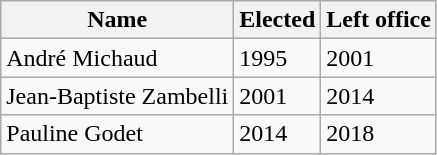<table class="wikitable" border="1">
<tr>
<th>Name</th>
<th>Elected</th>
<th>Left office</th>
</tr>
<tr>
<td>André Michaud</td>
<td>1995</td>
<td>2001</td>
</tr>
<tr>
<td>Jean-Baptiste Zambelli</td>
<td>2001</td>
<td>2014</td>
</tr>
<tr>
<td>Pauline Godet</td>
<td>2014</td>
<td>2018</td>
</tr>
</table>
